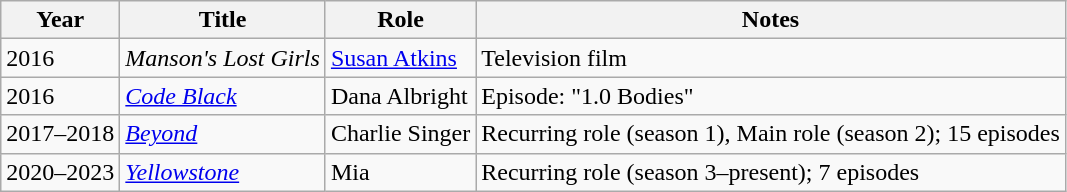<table class="wikitable sortable">
<tr>
<th>Year</th>
<th>Title</th>
<th>Role</th>
<th class="unsortable">Notes</th>
</tr>
<tr>
<td>2016</td>
<td><em>Manson's Lost Girls</em></td>
<td><a href='#'>Susan Atkins</a></td>
<td>Television film</td>
</tr>
<tr>
<td>2016</td>
<td><em><a href='#'>Code Black</a></em></td>
<td>Dana Albright</td>
<td>Episode: "1.0 Bodies"</td>
</tr>
<tr>
<td>2017–2018</td>
<td><em><a href='#'>Beyond</a></em></td>
<td>Charlie Singer</td>
<td>Recurring role (season 1), Main role (season 2); 15 episodes</td>
</tr>
<tr>
<td>2020–2023</td>
<td><em><a href='#'>Yellowstone</a></em></td>
<td>Mia</td>
<td>Recurring role (season 3–present); 7 episodes</td>
</tr>
</table>
